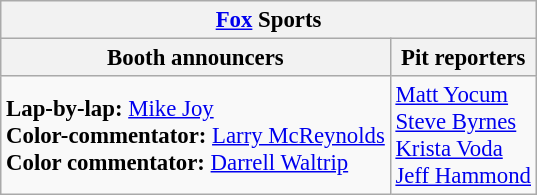<table class="wikitable" style="font-size: 95%;">
<tr>
<th colspan="2"><a href='#'>Fox</a> Sports</th>
</tr>
<tr>
<th>Booth announcers</th>
<th>Pit reporters</th>
</tr>
<tr>
<td><strong>Lap-by-lap:</strong> <a href='#'>Mike Joy</a><br><strong>Color-commentator:</strong> <a href='#'>Larry McReynolds</a><br><strong>Color commentator:</strong> <a href='#'>Darrell Waltrip</a></td>
<td><a href='#'>Matt Yocum</a><br><a href='#'>Steve Byrnes</a><br><a href='#'>Krista Voda</a><br><a href='#'>Jeff Hammond</a></td>
</tr>
</table>
